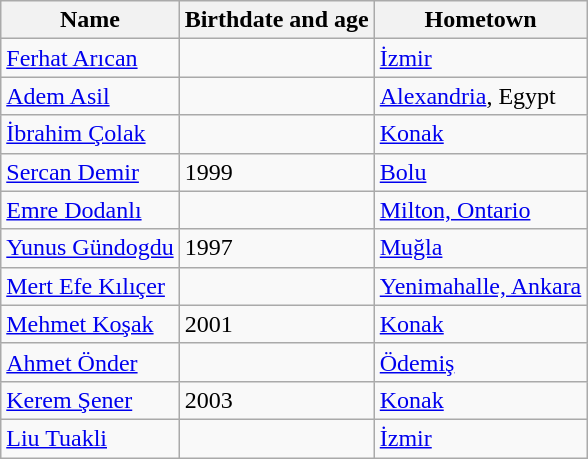<table class="wikitable sortable">
<tr>
<th>Name</th>
<th>Birthdate and age</th>
<th>Hometown</th>
</tr>
<tr>
<td><a href='#'>Ferhat Arıcan</a></td>
<td></td>
<td><a href='#'>İzmir</a></td>
</tr>
<tr>
<td><a href='#'>Adem Asil</a></td>
<td></td>
<td><a href='#'>Alexandria</a>, Egypt</td>
</tr>
<tr>
<td><a href='#'>İbrahim Çolak</a></td>
<td></td>
<td><a href='#'>Konak</a></td>
</tr>
<tr>
<td><a href='#'>Sercan Demir</a></td>
<td>1999</td>
<td><a href='#'>Bolu</a></td>
</tr>
<tr>
<td><a href='#'>Emre Dodanlı</a></td>
<td></td>
<td><a href='#'>Milton, Ontario</a></td>
</tr>
<tr>
<td><a href='#'>Yunus Gündogdu</a></td>
<td>1997</td>
<td><a href='#'>Muğla</a></td>
</tr>
<tr>
<td><a href='#'>Mert Efe Kılıçer</a></td>
<td></td>
<td><a href='#'>Yenimahalle, Ankara</a></td>
</tr>
<tr>
<td><a href='#'>Mehmet Koşak</a></td>
<td>2001</td>
<td><a href='#'>Konak</a></td>
</tr>
<tr>
<td><a href='#'>Ahmet Önder</a></td>
<td></td>
<td><a href='#'>Ödemiş</a></td>
</tr>
<tr>
<td><a href='#'>Kerem Şener</a></td>
<td>2003</td>
<td><a href='#'>Konak</a></td>
</tr>
<tr>
<td><a href='#'>Liu Tuakli</a></td>
<td></td>
<td><a href='#'>İzmir</a></td>
</tr>
</table>
